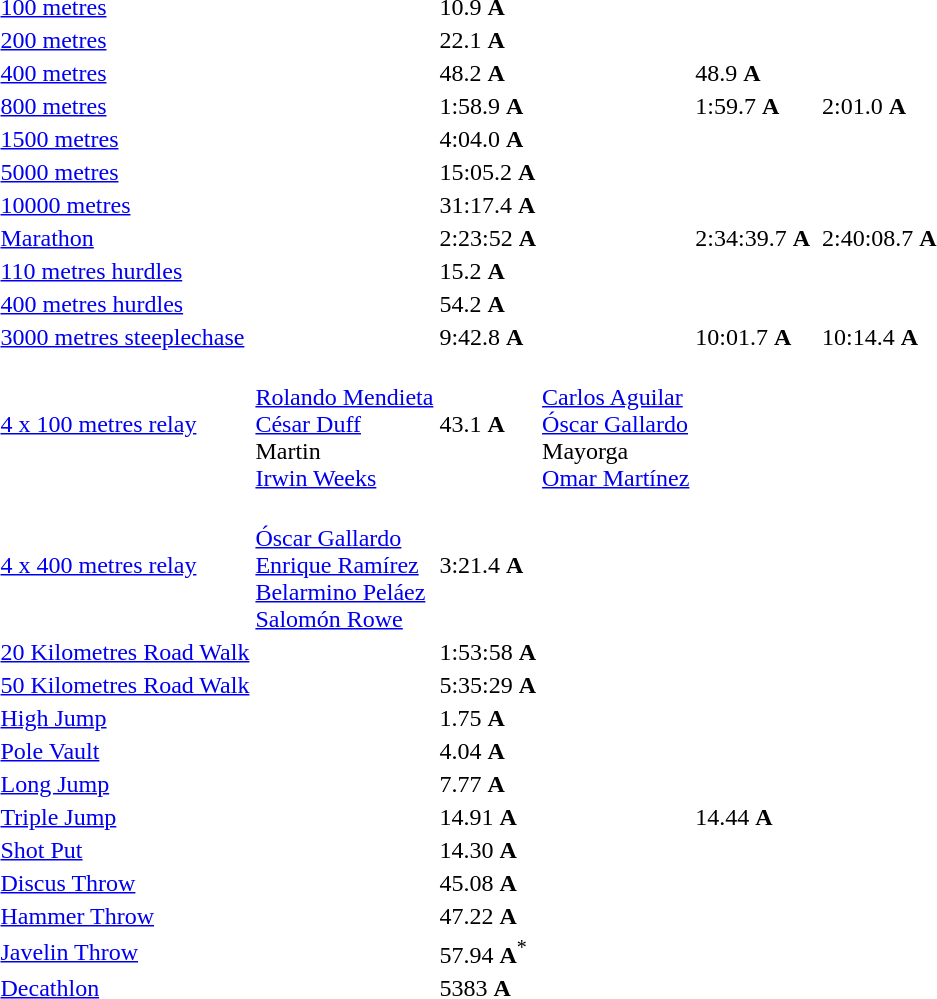<table>
<tr>
<td><a href='#'>100 metres</a></td>
<td></td>
<td>10.9 <strong>A</strong></td>
<td></td>
<td></td>
<td></td>
<td></td>
</tr>
<tr>
<td><a href='#'>200 metres</a></td>
<td></td>
<td>22.1 <strong>A</strong></td>
<td></td>
<td></td>
<td></td>
<td></td>
</tr>
<tr>
<td><a href='#'>400 metres</a></td>
<td></td>
<td>48.2 <strong>A</strong></td>
<td></td>
<td>48.9 <strong>A</strong></td>
<td></td>
<td></td>
</tr>
<tr>
<td><a href='#'>800 metres</a></td>
<td></td>
<td>1:58.9 <strong>A</strong></td>
<td></td>
<td>1:59.7 <strong>A</strong></td>
<td></td>
<td>2:01.0 <strong>A</strong></td>
</tr>
<tr>
<td><a href='#'>1500 metres</a></td>
<td></td>
<td>4:04.0 <strong>A</strong></td>
<td></td>
<td></td>
<td></td>
<td></td>
</tr>
<tr>
<td><a href='#'>5000 metres</a></td>
<td></td>
<td>15:05.2 <strong>A</strong></td>
<td></td>
<td></td>
<td></td>
<td></td>
</tr>
<tr>
<td><a href='#'>10000 metres</a></td>
<td></td>
<td>31:17.4 <strong>A</strong></td>
<td></td>
<td></td>
<td></td>
<td></td>
</tr>
<tr>
<td><a href='#'>Marathon</a></td>
<td></td>
<td>2:23:52 <strong>A</strong></td>
<td></td>
<td>2:34:39.7 <strong>A</strong></td>
<td></td>
<td>2:40:08.7 <strong>A</strong></td>
</tr>
<tr>
<td><a href='#'>110 metres hurdles</a></td>
<td></td>
<td>15.2 <strong>A</strong></td>
<td></td>
<td></td>
<td></td>
<td></td>
</tr>
<tr>
<td><a href='#'>400 metres hurdles</a></td>
<td></td>
<td>54.2 <strong>A</strong></td>
<td></td>
<td></td>
<td></td>
<td></td>
</tr>
<tr>
<td><a href='#'>3000 metres steeplechase</a></td>
<td></td>
<td>9:42.8 <strong>A</strong></td>
<td></td>
<td>10:01.7 <strong>A</strong></td>
<td></td>
<td>10:14.4 <strong>A</strong></td>
</tr>
<tr>
<td><a href='#'>4 x 100 metres relay</a></td>
<td> <br> <a href='#'>Rolando Mendieta</a> <br> <a href='#'>César Duff</a> <br> Martin <br> <a href='#'>Irwin Weeks</a></td>
<td>43.1 <strong>A</strong></td>
<td>  <br> <a href='#'>Carlos Aguilar</a> <br> <a href='#'>Óscar Gallardo</a> <br> Mayorga <br> <a href='#'>Omar Martínez</a></td>
<td></td>
<td></td>
<td></td>
</tr>
<tr>
<td><a href='#'>4 x 400 metres relay</a></td>
<td> <br> <a href='#'>Óscar Gallardo</a> <br> <a href='#'>Enrique Ramírez</a>  <br> <a href='#'>Belarmino Peláez</a> <br> <a href='#'>Salomón Rowe</a></td>
<td>3:21.4 <strong>A</strong></td>
<td></td>
<td></td>
<td></td>
<td></td>
</tr>
<tr>
<td><a href='#'>20 Kilometres Road Walk</a></td>
<td></td>
<td>1:53:58 <strong>A</strong></td>
<td></td>
<td></td>
<td></td>
<td></td>
</tr>
<tr>
<td><a href='#'>50 Kilometres Road Walk</a></td>
<td></td>
<td>5:35:29 <strong>A</strong></td>
<td></td>
<td></td>
<td></td>
<td></td>
</tr>
<tr>
<td><a href='#'>High Jump</a></td>
<td></td>
<td>1.75 <strong>A</strong></td>
<td></td>
<td></td>
<td></td>
<td></td>
</tr>
<tr>
<td><a href='#'>Pole Vault</a></td>
<td></td>
<td>4.04 <strong>A</strong></td>
<td></td>
<td></td>
<td></td>
<td></td>
</tr>
<tr>
<td><a href='#'>Long Jump</a></td>
<td></td>
<td>7.77 <strong>A</strong></td>
<td></td>
<td></td>
<td></td>
<td></td>
</tr>
<tr>
<td><a href='#'>Triple Jump</a></td>
<td></td>
<td>14.91 <strong>A</strong></td>
<td></td>
<td>14.44 <strong>A</strong></td>
<td></td>
<td></td>
</tr>
<tr>
<td><a href='#'>Shot Put</a></td>
<td></td>
<td>14.30 <strong>A</strong></td>
<td></td>
<td></td>
<td></td>
<td></td>
</tr>
<tr>
<td><a href='#'>Discus Throw</a></td>
<td></td>
<td>45.08 <strong>A</strong></td>
<td></td>
<td></td>
<td></td>
<td></td>
</tr>
<tr>
<td><a href='#'>Hammer Throw</a></td>
<td></td>
<td>47.22 <strong>A</strong></td>
<td></td>
<td></td>
<td></td>
<td></td>
</tr>
<tr>
<td><a href='#'>Javelin Throw</a></td>
<td></td>
<td>57.94 <strong>A</strong><sup>*</sup></td>
<td></td>
<td></td>
<td></td>
<td></td>
</tr>
<tr>
<td><a href='#'>Decathlon</a></td>
<td></td>
<td>5383 <strong>A</strong></td>
<td></td>
<td></td>
<td></td>
<td></td>
</tr>
</table>
